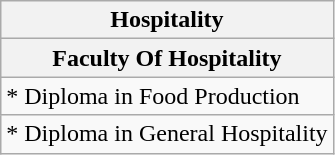<table class="wikitable" "text-align:center">
<tr>
<th colspan=4>Hospitality</th>
</tr>
<tr>
<th>Faculty Of Hospitality</th>
</tr>
<tr>
<td>* Diploma in Food Production</td>
</tr>
<tr>
<td>* Diploma in General Hospitality</td>
</tr>
</table>
